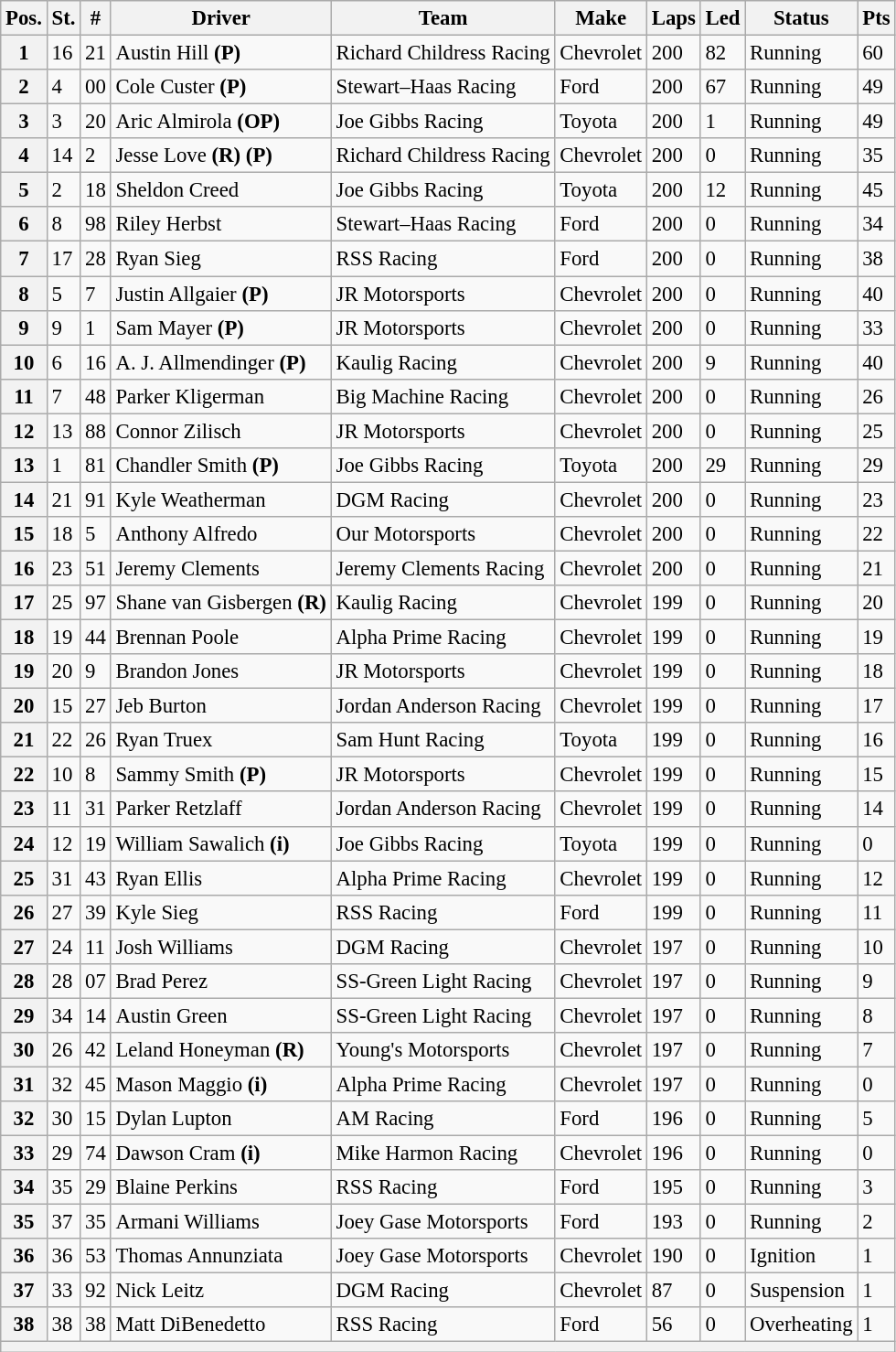<table class="wikitable" style="font-size:95%">
<tr>
<th>Pos.</th>
<th>St.</th>
<th>#</th>
<th>Driver</th>
<th>Team</th>
<th>Make</th>
<th>Laps</th>
<th>Led</th>
<th>Status</th>
<th>Pts</th>
</tr>
<tr>
<th>1</th>
<td>16</td>
<td>21</td>
<td>Austin Hill <strong>(P)</strong></td>
<td>Richard Childress Racing</td>
<td>Chevrolet</td>
<td>200</td>
<td>82</td>
<td>Running</td>
<td>60</td>
</tr>
<tr>
<th>2</th>
<td>4</td>
<td>00</td>
<td>Cole Custer <strong>(P)</strong></td>
<td>Stewart–Haas Racing</td>
<td>Ford</td>
<td>200</td>
<td>67</td>
<td>Running</td>
<td>49</td>
</tr>
<tr>
<th>3</th>
<td>3</td>
<td>20</td>
<td>Aric Almirola <strong>(OP)</strong></td>
<td>Joe Gibbs Racing</td>
<td>Toyota</td>
<td>200</td>
<td>1</td>
<td>Running</td>
<td>49</td>
</tr>
<tr>
<th>4</th>
<td>14</td>
<td>2</td>
<td>Jesse Love <strong>(R)</strong> <strong>(P)</strong></td>
<td>Richard Childress Racing</td>
<td>Chevrolet</td>
<td>200</td>
<td>0</td>
<td>Running</td>
<td>35</td>
</tr>
<tr>
<th>5</th>
<td>2</td>
<td>18</td>
<td>Sheldon Creed</td>
<td>Joe Gibbs Racing</td>
<td>Toyota</td>
<td>200</td>
<td>12</td>
<td>Running</td>
<td>45</td>
</tr>
<tr>
<th>6</th>
<td>8</td>
<td>98</td>
<td>Riley Herbst</td>
<td>Stewart–Haas Racing</td>
<td>Ford</td>
<td>200</td>
<td>0</td>
<td>Running</td>
<td>34</td>
</tr>
<tr>
<th>7</th>
<td>17</td>
<td>28</td>
<td>Ryan Sieg</td>
<td>RSS Racing</td>
<td>Ford</td>
<td>200</td>
<td>0</td>
<td>Running</td>
<td>38</td>
</tr>
<tr>
<th>8</th>
<td>5</td>
<td>7</td>
<td>Justin Allgaier <strong>(P)</strong></td>
<td>JR Motorsports</td>
<td>Chevrolet</td>
<td>200</td>
<td>0</td>
<td>Running</td>
<td>40</td>
</tr>
<tr>
<th>9</th>
<td>9</td>
<td>1</td>
<td>Sam Mayer <strong>(P)</strong></td>
<td>JR Motorsports</td>
<td>Chevrolet</td>
<td>200</td>
<td>0</td>
<td>Running</td>
<td>33</td>
</tr>
<tr>
<th>10</th>
<td>6</td>
<td>16</td>
<td>A. J. Allmendinger <strong>(P)</strong></td>
<td>Kaulig Racing</td>
<td>Chevrolet</td>
<td>200</td>
<td>9</td>
<td>Running</td>
<td>40</td>
</tr>
<tr>
<th>11</th>
<td>7</td>
<td>48</td>
<td>Parker Kligerman</td>
<td>Big Machine Racing</td>
<td>Chevrolet</td>
<td>200</td>
<td>0</td>
<td>Running</td>
<td>26</td>
</tr>
<tr>
<th>12</th>
<td>13</td>
<td>88</td>
<td>Connor Zilisch</td>
<td>JR Motorsports</td>
<td>Chevrolet</td>
<td>200</td>
<td>0</td>
<td>Running</td>
<td>25</td>
</tr>
<tr>
<th>13</th>
<td>1</td>
<td>81</td>
<td>Chandler Smith <strong>(P)</strong></td>
<td>Joe Gibbs Racing</td>
<td>Toyota</td>
<td>200</td>
<td>29</td>
<td>Running</td>
<td>29</td>
</tr>
<tr>
<th>14</th>
<td>21</td>
<td>91</td>
<td>Kyle Weatherman</td>
<td>DGM Racing</td>
<td>Chevrolet</td>
<td>200</td>
<td>0</td>
<td>Running</td>
<td>23</td>
</tr>
<tr>
<th>15</th>
<td>18</td>
<td>5</td>
<td>Anthony Alfredo</td>
<td>Our Motorsports</td>
<td>Chevrolet</td>
<td>200</td>
<td>0</td>
<td>Running</td>
<td>22</td>
</tr>
<tr>
<th>16</th>
<td>23</td>
<td>51</td>
<td>Jeremy Clements</td>
<td>Jeremy Clements Racing</td>
<td>Chevrolet</td>
<td>200</td>
<td>0</td>
<td>Running</td>
<td>21</td>
</tr>
<tr>
<th>17</th>
<td>25</td>
<td>97</td>
<td>Shane van Gisbergen <strong>(R)</strong></td>
<td>Kaulig Racing</td>
<td>Chevrolet</td>
<td>199</td>
<td>0</td>
<td>Running</td>
<td>20</td>
</tr>
<tr>
<th>18</th>
<td>19</td>
<td>44</td>
<td>Brennan Poole</td>
<td>Alpha Prime Racing</td>
<td>Chevrolet</td>
<td>199</td>
<td>0</td>
<td>Running</td>
<td>19</td>
</tr>
<tr>
<th>19</th>
<td>20</td>
<td>9</td>
<td>Brandon Jones</td>
<td>JR Motorsports</td>
<td>Chevrolet</td>
<td>199</td>
<td>0</td>
<td>Running</td>
<td>18</td>
</tr>
<tr>
<th>20</th>
<td>15</td>
<td>27</td>
<td>Jeb Burton</td>
<td>Jordan Anderson Racing</td>
<td>Chevrolet</td>
<td>199</td>
<td>0</td>
<td>Running</td>
<td>17</td>
</tr>
<tr>
<th>21</th>
<td>22</td>
<td>26</td>
<td>Ryan Truex</td>
<td>Sam Hunt Racing</td>
<td>Toyota</td>
<td>199</td>
<td>0</td>
<td>Running</td>
<td>16</td>
</tr>
<tr>
<th>22</th>
<td>10</td>
<td>8</td>
<td>Sammy Smith <strong>(P)</strong></td>
<td>JR Motorsports</td>
<td>Chevrolet</td>
<td>199</td>
<td>0</td>
<td>Running</td>
<td>15</td>
</tr>
<tr>
<th>23</th>
<td>11</td>
<td>31</td>
<td>Parker Retzlaff</td>
<td>Jordan Anderson Racing</td>
<td>Chevrolet</td>
<td>199</td>
<td>0</td>
<td>Running</td>
<td>14</td>
</tr>
<tr>
<th>24</th>
<td>12</td>
<td>19</td>
<td>William Sawalich <strong>(i)</strong></td>
<td>Joe Gibbs Racing</td>
<td>Toyota</td>
<td>199</td>
<td>0</td>
<td>Running</td>
<td>0</td>
</tr>
<tr>
<th>25</th>
<td>31</td>
<td>43</td>
<td>Ryan Ellis</td>
<td>Alpha Prime Racing</td>
<td>Chevrolet</td>
<td>199</td>
<td>0</td>
<td>Running</td>
<td>12</td>
</tr>
<tr>
<th>26</th>
<td>27</td>
<td>39</td>
<td>Kyle Sieg</td>
<td>RSS Racing</td>
<td>Ford</td>
<td>199</td>
<td>0</td>
<td>Running</td>
<td>11</td>
</tr>
<tr>
<th>27</th>
<td>24</td>
<td>11</td>
<td>Josh Williams</td>
<td>DGM Racing</td>
<td>Chevrolet</td>
<td>197</td>
<td>0</td>
<td>Running</td>
<td>10</td>
</tr>
<tr>
<th>28</th>
<td>28</td>
<td>07</td>
<td>Brad Perez</td>
<td>SS-Green Light Racing</td>
<td>Chevrolet</td>
<td>197</td>
<td>0</td>
<td>Running</td>
<td>9</td>
</tr>
<tr>
<th>29</th>
<td>34</td>
<td>14</td>
<td>Austin Green</td>
<td>SS-Green Light Racing</td>
<td>Chevrolet</td>
<td>197</td>
<td>0</td>
<td>Running</td>
<td>8</td>
</tr>
<tr>
<th>30</th>
<td>26</td>
<td>42</td>
<td>Leland Honeyman <strong>(R)</strong></td>
<td>Young's Motorsports</td>
<td>Chevrolet</td>
<td>197</td>
<td>0</td>
<td>Running</td>
<td>7</td>
</tr>
<tr>
<th>31</th>
<td>32</td>
<td>45</td>
<td>Mason Maggio <strong>(i)</strong></td>
<td>Alpha Prime Racing</td>
<td>Chevrolet</td>
<td>197</td>
<td>0</td>
<td>Running</td>
<td>0</td>
</tr>
<tr>
<th>32</th>
<td>30</td>
<td>15</td>
<td>Dylan Lupton</td>
<td>AM Racing</td>
<td>Ford</td>
<td>196</td>
<td>0</td>
<td>Running</td>
<td>5</td>
</tr>
<tr>
<th>33</th>
<td>29</td>
<td>74</td>
<td>Dawson Cram <strong>(i)</strong></td>
<td>Mike Harmon Racing</td>
<td>Chevrolet</td>
<td>196</td>
<td>0</td>
<td>Running</td>
<td>0</td>
</tr>
<tr>
<th>34</th>
<td>35</td>
<td>29</td>
<td>Blaine Perkins</td>
<td>RSS Racing</td>
<td>Ford</td>
<td>195</td>
<td>0</td>
<td>Running</td>
<td>3</td>
</tr>
<tr>
<th>35</th>
<td>37</td>
<td>35</td>
<td>Armani Williams</td>
<td>Joey Gase Motorsports</td>
<td>Ford</td>
<td>193</td>
<td>0</td>
<td>Running</td>
<td>2</td>
</tr>
<tr>
<th>36</th>
<td>36</td>
<td>53</td>
<td>Thomas Annunziata</td>
<td>Joey Gase Motorsports</td>
<td>Chevrolet</td>
<td>190</td>
<td>0</td>
<td>Ignition</td>
<td>1</td>
</tr>
<tr>
<th>37</th>
<td>33</td>
<td>92</td>
<td>Nick Leitz</td>
<td>DGM Racing</td>
<td>Chevrolet</td>
<td>87</td>
<td>0</td>
<td>Suspension</td>
<td>1</td>
</tr>
<tr>
<th>38</th>
<td>38</td>
<td>38</td>
<td>Matt DiBenedetto</td>
<td>RSS Racing</td>
<td>Ford</td>
<td>56</td>
<td>0</td>
<td>Overheating</td>
<td>1</td>
</tr>
<tr>
<th colspan="10"></th>
</tr>
</table>
